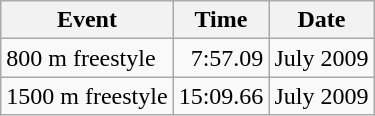<table class="wikitable" |]>
<tr>
<th>Event</th>
<th>Time</th>
<th>Date</th>
</tr>
<tr>
<td>800 m freestyle</td>
<td align=right>7:57.09</td>
<td align=right>July 2009</td>
</tr>
<tr>
<td>1500 m freestyle</td>
<td align=right>15:09.66</td>
<td align=right>July 2009</td>
</tr>
</table>
